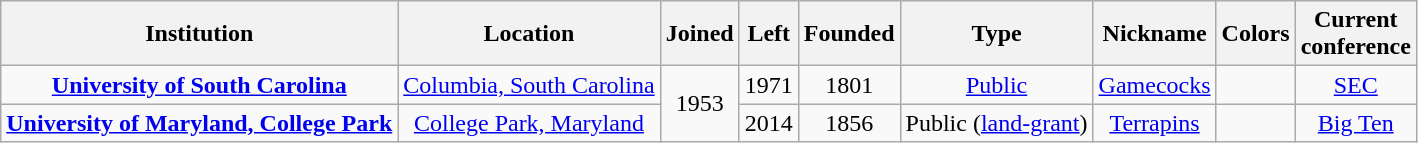<table class="wikitable sortable" style="text-align:center;">
<tr>
<th>Institution</th>
<th>Location</th>
<th>Joined</th>
<th>Left</th>
<th>Founded</th>
<th>Type</th>
<th>Nickname</th>
<th class="unsortable">Colors</th>
<th>Current<br>conference</th>
</tr>
<tr>
<td><strong><a href='#'>University of South Carolina</a></strong></td>
<td><a href='#'>Columbia, South Carolina</a></td>
<td rowspan=2>1953</td>
<td>1971</td>
<td>1801</td>
<td><a href='#'>Public</a></td>
<td><a href='#'>Gamecocks</a></td>
<td></td>
<td><a href='#'>SEC</a></td>
</tr>
<tr>
<td><strong><a href='#'>University of Maryland, College Park</a></strong></td>
<td><a href='#'>College Park, Maryland</a></td>
<td>2014</td>
<td>1856</td>
<td>Public (<a href='#'>land-grant</a>)</td>
<td><a href='#'>Terrapins</a></td>
<td></td>
<td><a href='#'>Big Ten</a></td>
</tr>
</table>
